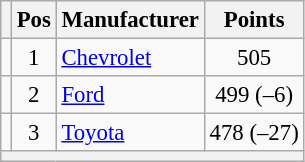<table class="wikitable" style="font-size: 95%">
<tr>
<th></th>
<th>Pos</th>
<th>Manufacturer</th>
<th>Points</th>
</tr>
<tr>
<td align="left"></td>
<td style="text-align:center;">1</td>
<td><a href='#'>Chevrolet</a></td>
<td style="text-align:center;">505</td>
</tr>
<tr>
<td align="left"></td>
<td style="text-align:center;">2</td>
<td><a href='#'>Ford</a></td>
<td style="text-align:center;">499 (–6)</td>
</tr>
<tr>
<td align="left"></td>
<td style="text-align:center;">3</td>
<td><a href='#'>Toyota</a></td>
<td style="text-align:center;">478 (–27)</td>
</tr>
<tr class="sortbottom">
<th colspan="9"></th>
</tr>
</table>
